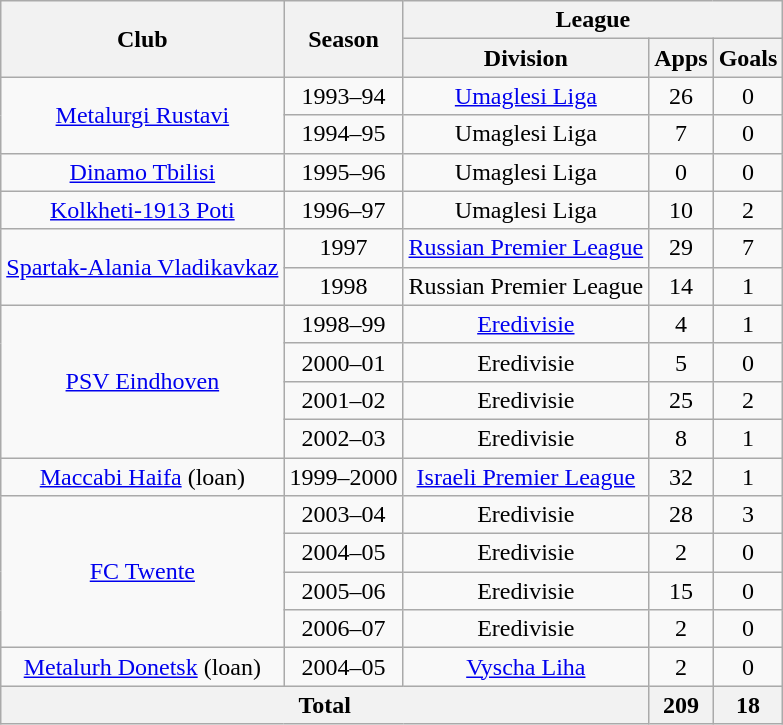<table class="wikitable" style="text-align:center">
<tr>
<th rowspan="2">Club</th>
<th rowspan="2">Season</th>
<th colspan="3">League</th>
</tr>
<tr>
<th>Division</th>
<th>Apps</th>
<th>Goals</th>
</tr>
<tr>
<td rowspan="2"><a href='#'>Metalurgi Rustavi</a></td>
<td>1993–94</td>
<td><a href='#'>Umaglesi Liga</a></td>
<td>26</td>
<td>0</td>
</tr>
<tr>
<td>1994–95</td>
<td>Umaglesi Liga</td>
<td>7</td>
<td>0</td>
</tr>
<tr>
<td><a href='#'>Dinamo Tbilisi</a></td>
<td>1995–96</td>
<td>Umaglesi Liga</td>
<td>0</td>
<td>0</td>
</tr>
<tr>
<td><a href='#'>Kolkheti-1913 Poti</a></td>
<td>1996–97</td>
<td>Umaglesi Liga</td>
<td>10</td>
<td>2</td>
</tr>
<tr>
<td rowspan="2"><a href='#'>Spartak-Alania Vladikavkaz</a></td>
<td>1997</td>
<td><a href='#'>Russian Premier League</a></td>
<td>29</td>
<td>7</td>
</tr>
<tr>
<td>1998</td>
<td>Russian Premier League</td>
<td>14</td>
<td>1</td>
</tr>
<tr>
<td rowspan="4"><a href='#'>PSV Eindhoven</a></td>
<td>1998–99</td>
<td><a href='#'>Eredivisie</a></td>
<td>4</td>
<td>1</td>
</tr>
<tr>
<td>2000–01</td>
<td>Eredivisie</td>
<td>5</td>
<td>0</td>
</tr>
<tr>
<td>2001–02</td>
<td>Eredivisie</td>
<td>25</td>
<td>2</td>
</tr>
<tr>
<td>2002–03</td>
<td>Eredivisie</td>
<td>8</td>
<td>1</td>
</tr>
<tr>
<td><a href='#'>Maccabi Haifa</a> (loan)</td>
<td>1999–2000</td>
<td><a href='#'>Israeli Premier League</a></td>
<td>32</td>
<td>1</td>
</tr>
<tr>
<td rowspan="4"><a href='#'>FC Twente</a></td>
<td>2003–04</td>
<td>Eredivisie</td>
<td>28</td>
<td>3</td>
</tr>
<tr>
<td>2004–05</td>
<td>Eredivisie</td>
<td>2</td>
<td>0</td>
</tr>
<tr>
<td>2005–06</td>
<td>Eredivisie</td>
<td>15</td>
<td>0</td>
</tr>
<tr>
<td>2006–07</td>
<td>Eredivisie</td>
<td>2</td>
<td>0</td>
</tr>
<tr>
<td><a href='#'>Metalurh Donetsk</a> (loan)</td>
<td>2004–05</td>
<td><a href='#'>Vyscha Liha</a></td>
<td>2</td>
<td>0</td>
</tr>
<tr>
<th colspan="3">Total</th>
<th>209</th>
<th>18</th>
</tr>
</table>
